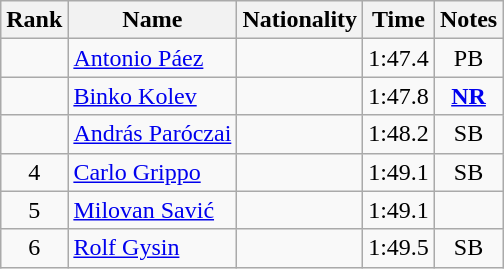<table class="wikitable sortable" style="text-align:center">
<tr>
<th>Rank</th>
<th>Name</th>
<th>Nationality</th>
<th>Time</th>
<th>Notes</th>
</tr>
<tr>
<td></td>
<td align="left"><a href='#'>Antonio Páez</a></td>
<td align=left></td>
<td>1:47.4</td>
<td>PB</td>
</tr>
<tr>
<td></td>
<td align="left"><a href='#'>Binko Kolev</a></td>
<td align=left></td>
<td>1:47.8</td>
<td><strong><a href='#'>NR</a></strong></td>
</tr>
<tr>
<td></td>
<td align="left"><a href='#'>András Paróczai</a></td>
<td align=left></td>
<td>1:48.2</td>
<td>SB</td>
</tr>
<tr>
<td>4</td>
<td align="left"><a href='#'>Carlo Grippo</a></td>
<td align=left></td>
<td>1:49.1</td>
<td>SB</td>
</tr>
<tr>
<td>5</td>
<td align="left"><a href='#'>Milovan Savić</a></td>
<td align=left></td>
<td>1:49.1</td>
<td></td>
</tr>
<tr>
<td>6</td>
<td align="left"><a href='#'>Rolf Gysin</a></td>
<td align=left></td>
<td>1:49.5</td>
<td>SB</td>
</tr>
</table>
